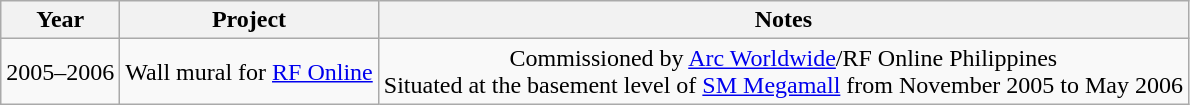<table class="wikitable">
<tr>
<th align="left">Year</th>
<th align="left">Project</th>
<th align="left">Notes</th>
</tr>
<tr>
<td align="center">2005–2006</td>
<td align="center">Wall mural for <a href='#'>RF Online</a></td>
<td align="center">Commissioned by <a href='#'>Arc Worldwide</a>/RF Online Philippines<br>Situated at the basement level of <a href='#'>SM Megamall</a> from November 2005 to May 2006</td>
</tr>
</table>
